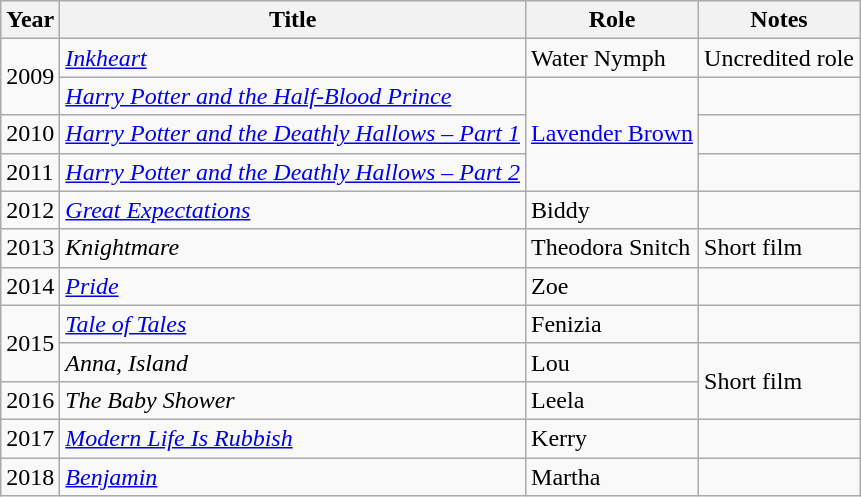<table class="wikitable sortable">
<tr>
<th>Year</th>
<th>Title</th>
<th>Role</th>
<th class="unsortable">Notes</th>
</tr>
<tr>
<td rowspan=2>2009</td>
<td><em><a href='#'>Inkheart</a></em></td>
<td>Water Nymph</td>
<td>Uncredited role</td>
</tr>
<tr>
<td><em><a href='#'>Harry Potter and the Half-Blood Prince</a></em></td>
<td rowspan=3><a href='#'>Lavender Brown</a></td>
<td></td>
</tr>
<tr>
<td>2010</td>
<td><em><a href='#'>Harry Potter and the Deathly Hallows – Part 1</a></em></td>
<td></td>
</tr>
<tr>
<td>2011</td>
<td><em><a href='#'>Harry Potter and the Deathly Hallows – Part 2</a></em></td>
<td></td>
</tr>
<tr>
<td>2012</td>
<td><em><a href='#'>Great Expectations</a></em></td>
<td>Biddy</td>
<td></td>
</tr>
<tr>
<td>2013</td>
<td><em>Knightmare</em></td>
<td>Theodora Snitch</td>
<td>Short film</td>
</tr>
<tr>
<td>2014</td>
<td><em><a href='#'>Pride</a></em></td>
<td>Zoe</td>
<td></td>
</tr>
<tr>
<td rowspan="2">2015</td>
<td><em><a href='#'>Tale of Tales</a></em></td>
<td>Fenizia</td>
<td></td>
</tr>
<tr>
<td><em>Anna, Island</em></td>
<td>Lou</td>
<td rowspan="2">Short film</td>
</tr>
<tr>
<td>2016</td>
<td><em>The Baby Shower</em></td>
<td>Leela</td>
</tr>
<tr>
<td>2017</td>
<td><em><a href='#'>Modern Life Is Rubbish</a></em></td>
<td>Kerry</td>
<td></td>
</tr>
<tr>
<td>2018</td>
<td><em><a href='#'>Benjamin</a></em></td>
<td>Martha</td>
<td></td>
</tr>
</table>
